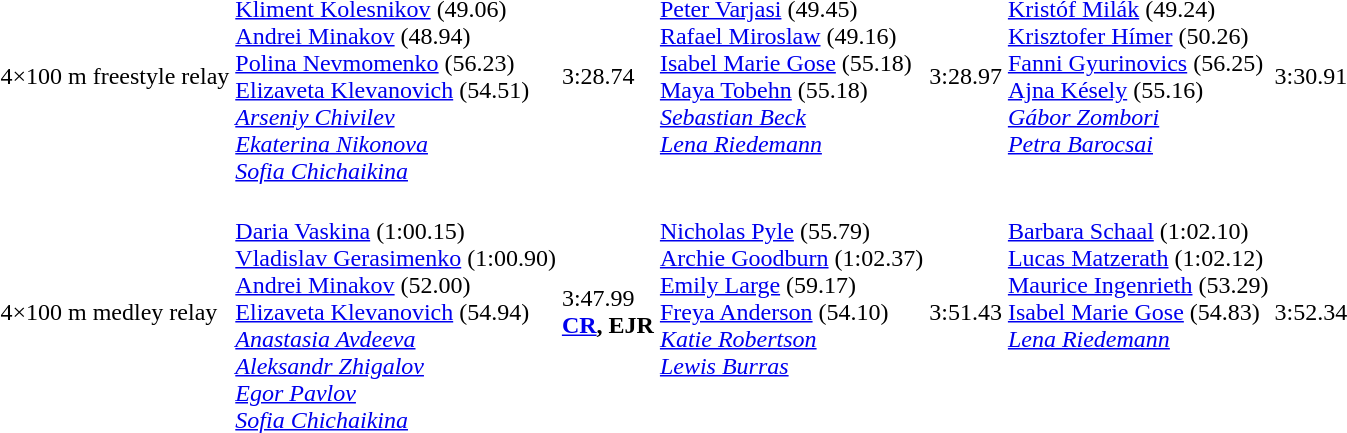<table>
<tr>
<td>4×100 m freestyle relay</td>
<td><br><a href='#'>Kliment Kolesnikov</a> (49.06)<br><a href='#'>Andrei Minakov</a> (48.94)<br><a href='#'>Polina Nevmomenko</a> (56.23)<br><a href='#'>Elizaveta Klevanovich</a> (54.51)<br><em><a href='#'>Arseniy Chivilev</a><br><a href='#'>Ekaterina Nikonova</a><br><a href='#'>Sofia Chichaikina</a></em></td>
<td>3:28.74</td>
<td valign=top><br><a href='#'>Peter Varjasi</a> (49.45)<br><a href='#'>Rafael Miroslaw</a> (49.16)<br><a href='#'>Isabel Marie Gose</a> (55.18)<br><a href='#'>Maya Tobehn</a> (55.18)<br><em><a href='#'>Sebastian Beck</a><br><a href='#'>Lena Riedemann</a></em></td>
<td>3:28.97</td>
<td valign=top><br><a href='#'>Kristóf Milák</a> (49.24)<br><a href='#'>Krisztofer Hímer</a> (50.26)<br><a href='#'>Fanni Gyurinovics</a> (56.25)<br><a href='#'>Ajna Késely</a> (55.16)<br><em><a href='#'>Gábor Zombori</a><br><a href='#'>Petra Barocsai</a></em></td>
<td>3:30.91</td>
</tr>
<tr>
<td>4×100 m medley relay</td>
<td><br><a href='#'>Daria Vaskina</a> (1:00.15)<br><a href='#'>Vladislav Gerasimenko</a> (1:00.90)<br><a href='#'>Andrei Minakov</a> (52.00)<br><a href='#'>Elizaveta Klevanovich</a> (54.94)<br><em><a href='#'>Anastasia Avdeeva</a><br><a href='#'>Aleksandr Zhigalov</a><br><a href='#'>Egor Pavlov</a><br><a href='#'>Sofia Chichaikina</a></em></td>
<td>3:47.99<br><strong><a href='#'>CR</a>, EJR</strong></td>
<td valign=top><br><a href='#'>Nicholas Pyle</a> (55.79)<br><a href='#'>Archie Goodburn</a> (1:02.37)<br><a href='#'>Emily Large</a> (59.17)<br><a href='#'>Freya Anderson</a> (54.10)<br><em><a href='#'>Katie Robertson</a><br><a href='#'>Lewis Burras</a></em></td>
<td>3:51.43</td>
<td valign=top><br><a href='#'>Barbara Schaal</a> (1:02.10)<br><a href='#'>Lucas Matzerath</a> (1:02.12)<br><a href='#'>Maurice Ingenrieth</a> (53.29)<br><a href='#'>Isabel Marie Gose</a> (54.83)<br><em><a href='#'>Lena Riedemann</a></em></td>
<td>3:52.34</td>
</tr>
</table>
